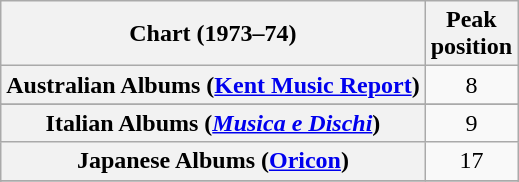<table class="wikitable sortable plainrowheaders" style="text-align:center">
<tr>
<th scope="col">Chart (1973–74)</th>
<th scope="col">Peak<br> position</th>
</tr>
<tr>
<th scope="row">Australian Albums (<a href='#'>Kent Music Report</a>)</th>
<td>8</td>
</tr>
<tr>
</tr>
<tr>
</tr>
<tr>
<th scope="row">Italian Albums (<em><a href='#'>Musica e Dischi</a></em>)</th>
<td>9</td>
</tr>
<tr>
<th scope="row">Japanese Albums (<a href='#'>Oricon</a>)</th>
<td>17</td>
</tr>
<tr>
</tr>
<tr>
</tr>
</table>
